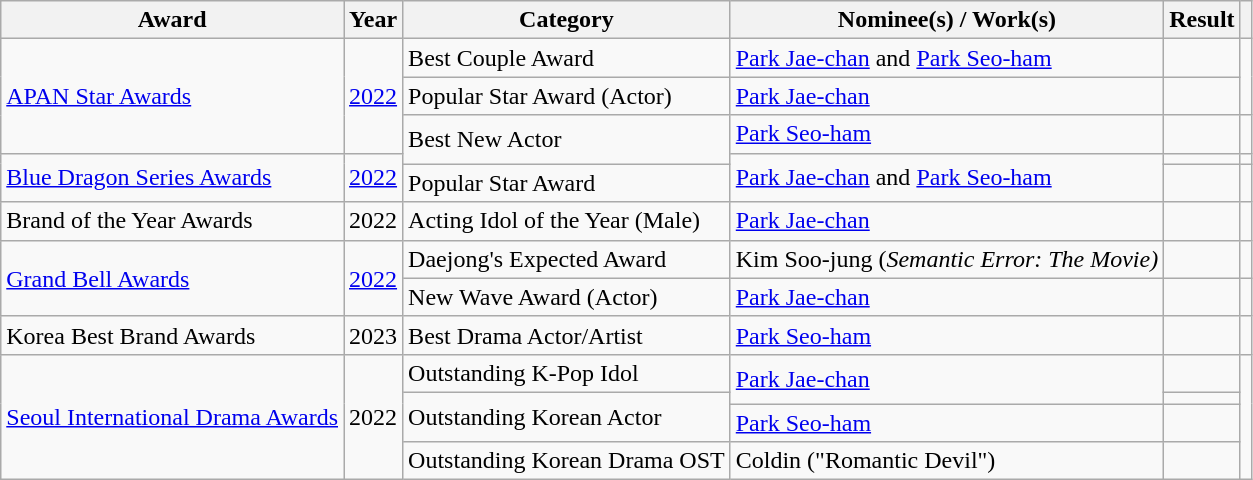<table class="wikitable plainrowheaders sortable" style="margin-right: 0;">
<tr>
<th scope="col">Award</th>
<th scope="col">Year</th>
<th scope="col">Category</th>
<th scope="col">Nominee(s) / Work(s)</th>
<th scope="col">Result</th>
<th scope="col" class="unsortable"></th>
</tr>
<tr>
<td scope="row" rowspan="3"><a href='#'>APAN Star Awards</a></td>
<td rowspan="3"><a href='#'>2022</a></td>
<td>Best Couple Award</td>
<td><a href='#'>Park Jae-chan</a> and <a href='#'>Park Seo-ham</a></td>
<td></td>
<td rowspan="2"></td>
</tr>
<tr>
<td>Popular Star Award (Actor)</td>
<td><a href='#'>Park Jae-chan</a></td>
<td></td>
</tr>
<tr>
<td rowspan="2">Best New Actor</td>
<td><a href='#'>Park Seo-ham</a></td>
<td></td>
<td></td>
</tr>
<tr>
<td rowspan="2"><a href='#'>Blue Dragon Series Awards</a></td>
<td rowspan="2"><a href='#'>2022</a></td>
<td rowspan="2"><a href='#'>Park Jae-chan</a> and <a href='#'>Park Seo-ham</a></td>
<td></td>
<td></td>
</tr>
<tr>
<td>Popular Star Award</td>
<td></td>
<td></td>
</tr>
<tr>
<td>Brand of the Year Awards</td>
<td>2022</td>
<td>Acting Idol of the Year (Male)</td>
<td><a href='#'>Park Jae-chan</a></td>
<td></td>
<td></td>
</tr>
<tr>
<td rowspan="2"><a href='#'>Grand Bell Awards</a></td>
<td rowspan="2"><a href='#'>2022</a></td>
<td>Daejong's Expected Award</td>
<td>Kim Soo-jung (<em>Semantic Error: The Movie)</em></td>
<td></td>
<td></td>
</tr>
<tr>
<td>New Wave Award (Actor)</td>
<td><a href='#'>Park Jae-chan</a></td>
<td></td>
<td></td>
</tr>
<tr>
<td>Korea Best Brand Awards </td>
<td>2023</td>
<td>Best Drama Actor/Artist</td>
<td><a href='#'>Park Seo-ham</a></td>
<td></td>
<td></td>
</tr>
<tr>
<td rowspan="4"><a href='#'>Seoul International Drama Awards</a></td>
<td rowspan="4">2022</td>
<td>Outstanding K-Pop Idol</td>
<td rowspan="2"><a href='#'>Park Jae-chan</a></td>
<td></td>
<td rowspan="4"></td>
</tr>
<tr>
<td rowspan="2">Outstanding Korean Actor</td>
<td></td>
</tr>
<tr>
<td><a href='#'>Park Seo-ham</a></td>
<td></td>
</tr>
<tr>
<td>Outstanding Korean Drama OST</td>
<td>Coldin ("Romantic Devil")</td>
<td></td>
</tr>
</table>
